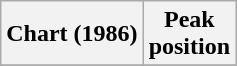<table class="wikitable plainrowheaders sortable">
<tr>
<th scope="col">Chart (1986)</th>
<th scope="col">Peak<br>position</th>
</tr>
<tr>
</tr>
</table>
